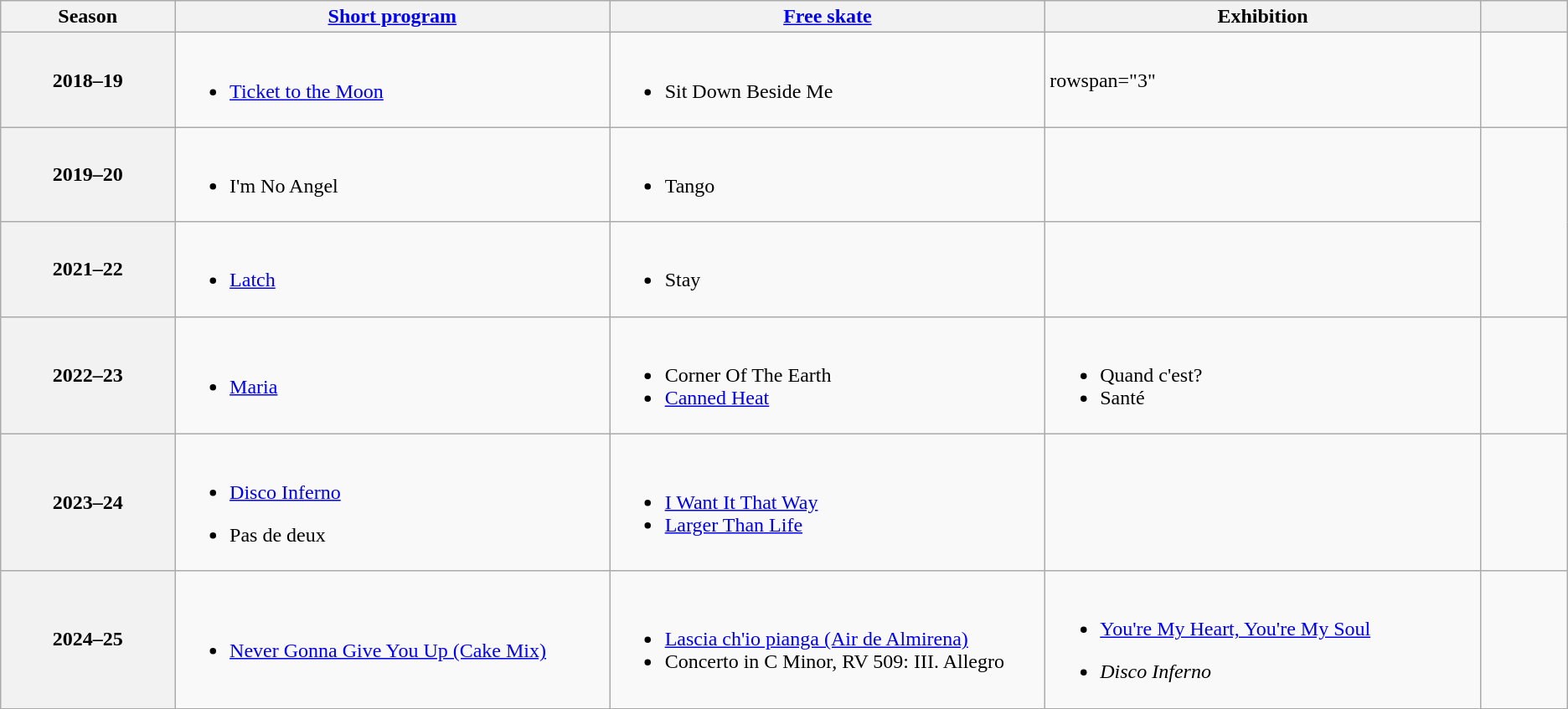<table class="wikitable unsortable" style="text-align:left">
<tr>
<th scope="col" style="text-align:center; width:10%">Season</th>
<th scope="col" style="text-align:center; width:25%"><a href='#'>Short program</a></th>
<th scope="col" style="text-align:center; width:25%"><a href='#'>Free skate</a></th>
<th scope="col" style="text-align:center; width:25%">Exhibition</th>
<th scope="col" style="text-align:center; width:5%"></th>
</tr>
<tr>
<th scope="row">2018–19</th>
<td><br><ul><li><a href='#'>Ticket to the Moon</a><br></li></ul></td>
<td><br><ul><li>Sit Down Beside Me<br></li></ul></td>
<td>rowspan="3" </td>
<td></td>
</tr>
<tr>
<th scope="row">2019–20</th>
<td><br><ul><li>I'm No Angel<br></li></ul></td>
<td><br><ul><li>Tango<br></li></ul></td>
<td></td>
</tr>
<tr>
<th scope="row">2021–22</th>
<td><br><ul><li><a href='#'>Latch</a><br></li></ul></td>
<td><br><ul><li>Stay <br> </li></ul></td>
<td></td>
</tr>
<tr>
<th scope="row">2022–23</th>
<td><br><ul><li><a href='#'>Maria</a><br></li></ul></td>
<td><br><ul><li>Corner Of The Earth</li><li><a href='#'>Canned Heat</a> <br> </li></ul></td>
<td><br><ul><li>Quand c'est?</li><li>Santé <br> </li></ul></td>
<td></td>
</tr>
<tr>
<th scope="row">2023–24</th>
<td><br><ul><li><a href='#'>Disco Inferno</a><br></li></ul><ul><li>Pas de deux<br></li></ul></td>
<td><br><ul><li><a href='#'>I Want It That Way</a></li><li><a href='#'>Larger Than Life</a> <br></li></ul></td>
<td></td>
<td></td>
</tr>
<tr>
<th scope="row">2024–25</th>
<td><br><ul><li><a href='#'>Never Gonna Give You Up (Cake Mix)</a> <br> </li></ul></td>
<td><br><ul><li><a href='#'>Lascia ch'io pianga (Air de Almirena)</a> <br></li><li>Concerto in C Minor, RV 509: III. Allegro <br></li></ul></td>
<td><br><ul><li><a href='#'>You're My Heart, You're My Soul</a> <br> </li></ul><ul><li><em>Disco Inferno</em></li></ul></td>
<td></td>
</tr>
</table>
